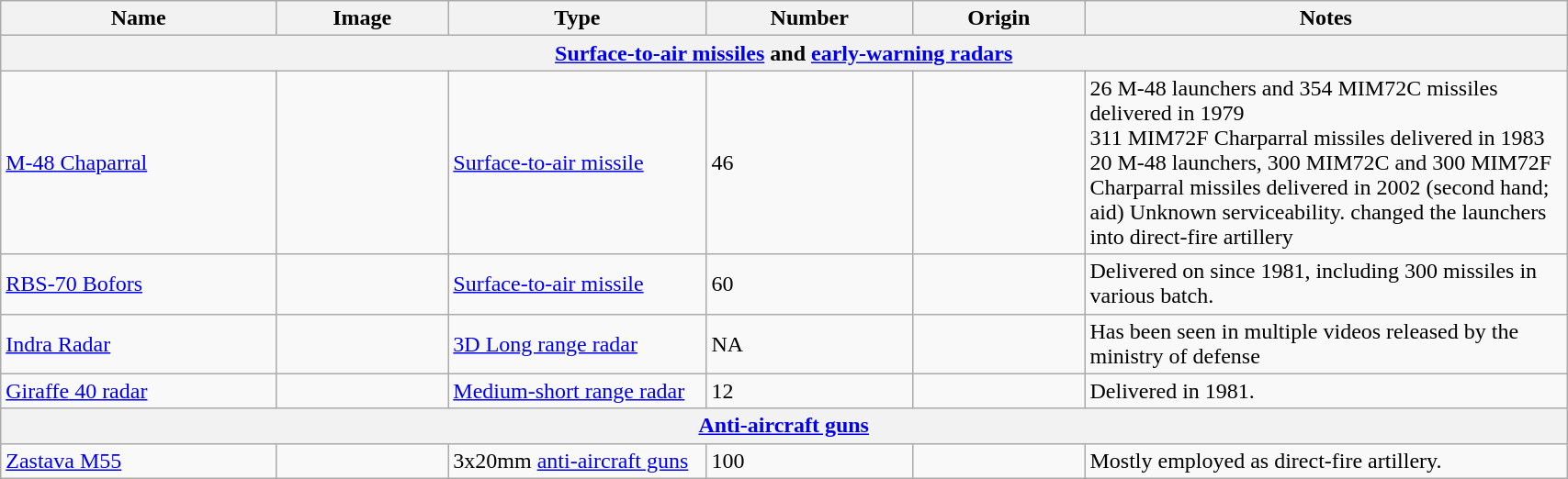<table class="wikitable" style="width:90%;">
<tr>
<th width=16%>Name</th>
<th width=10%>Image</th>
<th width=15%>Type</th>
<th width=12%>Number</th>
<th width=10%>Origin</th>
<th width=28%>Notes</th>
</tr>
<tr>
<th colspan="6"><a href='#'>Surface-to-air missiles</a> and <a href='#'>early-warning radars</a></th>
</tr>
<tr>
<td><a href='#'>M-48 Chaparral</a></td>
<td></td>
<td><a href='#'>Surface-to-air missile</a></td>
<td>46</td>
<td></td>
<td>26 M-48 launchers and 354 MIM72C missiles delivered in 1979<br>311 MIM72F Charparral missiles delivered in 1983<br>20 M-48 launchers, 300 MIM72C and 300 MIM72F Charparral missiles delivered in 2002 (second hand; aid) Unknown serviceability. changed the launchers into direct-fire artillery</td>
</tr>
<tr>
<td><a href='#'>RBS-70 Bofors</a></td>
<td></td>
<td><a href='#'>Surface-to-air missile</a></td>
<td>60</td>
<td></td>
<td>Delivered on since 1981, including 300 missiles in various batch.</td>
</tr>
<tr>
<td><a href='#'>Indra Radar</a></td>
<td></td>
<td><a href='#'>3D Long range radar</a></td>
<td>NA</td>
<td></td>
<td>Has been seen in multiple videos released by the ministry of defense</td>
</tr>
<tr>
<td><a href='#'>Giraffe 40 radar</a></td>
<td></td>
<td><a href='#'>Medium-short range radar</a></td>
<td>12</td>
<td></td>
<td>Delivered in 1981.</td>
</tr>
<tr>
<th colspan="6"><a href='#'>Anti-aircraft guns</a></th>
</tr>
<tr>
<td><a href='#'>Zastava M55</a></td>
<td></td>
<td>3x20mm <a href='#'>anti-aircraft guns</a></td>
<td>100</td>
<td></td>
<td>Mostly employed as direct-fire artillery.</td>
</tr>
</table>
